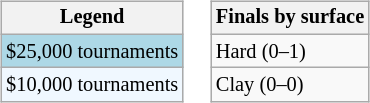<table>
<tr valign=top>
<td><br><table class=wikitable style="font-size:85%">
<tr>
<th>Legend</th>
</tr>
<tr style="background:lightblue;">
<td>$25,000 tournaments</td>
</tr>
<tr style="background:#f0f8ff;">
<td>$10,000 tournaments</td>
</tr>
</table>
</td>
<td><br><table class=wikitable style="font-size:85%">
<tr>
<th>Finals by surface</th>
</tr>
<tr>
<td>Hard (0–1)</td>
</tr>
<tr>
<td>Clay (0–0)</td>
</tr>
</table>
</td>
</tr>
</table>
